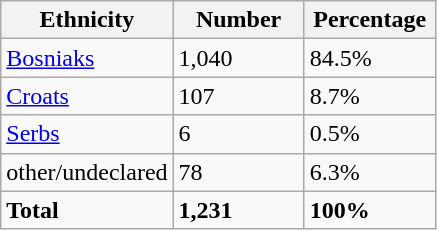<table class="wikitable">
<tr>
<th width="100px">Ethnicity</th>
<th width="80px">Number</th>
<th width="80px">Percentage</th>
</tr>
<tr>
<td><a href='#'>Bosniaks</a></td>
<td>1,040</td>
<td>84.5%</td>
</tr>
<tr>
<td><a href='#'>Croats</a></td>
<td>107</td>
<td>8.7%</td>
</tr>
<tr>
<td><a href='#'>Serbs</a></td>
<td>6</td>
<td>0.5%</td>
</tr>
<tr>
<td>other/undeclared</td>
<td>78</td>
<td>6.3%</td>
</tr>
<tr>
<td><strong>Total</strong></td>
<td><strong>1,231</strong></td>
<td><strong>100%</strong></td>
</tr>
</table>
